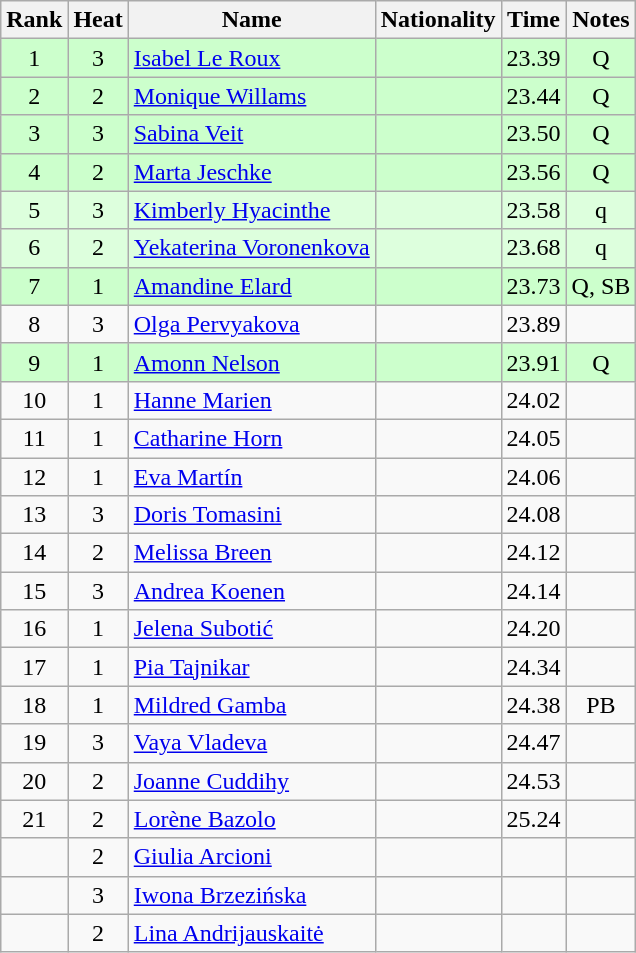<table class="wikitable sortable" style="text-align:center">
<tr>
<th>Rank</th>
<th>Heat</th>
<th>Name</th>
<th>Nationality</th>
<th>Time</th>
<th>Notes</th>
</tr>
<tr bgcolor=ccffcc>
<td>1</td>
<td>3</td>
<td align=left><a href='#'>Isabel Le Roux</a></td>
<td align=left></td>
<td>23.39</td>
<td>Q</td>
</tr>
<tr bgcolor=ccffcc>
<td>2</td>
<td>2</td>
<td align=left><a href='#'>Monique Willams</a></td>
<td align=left></td>
<td>23.44</td>
<td>Q</td>
</tr>
<tr bgcolor=ccffcc>
<td>3</td>
<td>3</td>
<td align=left><a href='#'>Sabina Veit</a></td>
<td align=left></td>
<td>23.50</td>
<td>Q</td>
</tr>
<tr bgcolor=ccffcc>
<td>4</td>
<td>2</td>
<td align=left><a href='#'>Marta Jeschke</a></td>
<td align=left></td>
<td>23.56</td>
<td>Q</td>
</tr>
<tr bgcolor=ddffdd>
<td>5</td>
<td>3</td>
<td align=left><a href='#'>Kimberly Hyacinthe</a></td>
<td align=left></td>
<td>23.58</td>
<td>q</td>
</tr>
<tr bgcolor=ddffdd>
<td>6</td>
<td>2</td>
<td align=left><a href='#'>Yekaterina Voronenkova</a></td>
<td align=left></td>
<td>23.68</td>
<td>q</td>
</tr>
<tr bgcolor=ccffcc>
<td>7</td>
<td>1</td>
<td align=left><a href='#'>Amandine Elard</a></td>
<td align=left></td>
<td>23.73</td>
<td>Q, SB</td>
</tr>
<tr>
<td>8</td>
<td>3</td>
<td align=left><a href='#'>Olga Pervyakova</a></td>
<td align=left></td>
<td>23.89</td>
<td></td>
</tr>
<tr bgcolor=ccffcc>
<td>9</td>
<td>1</td>
<td align=left><a href='#'>Amonn Nelson</a></td>
<td align=left></td>
<td>23.91</td>
<td>Q</td>
</tr>
<tr>
<td>10</td>
<td>1</td>
<td align=left><a href='#'>Hanne Marien</a></td>
<td align=left></td>
<td>24.02</td>
<td></td>
</tr>
<tr>
<td>11</td>
<td>1</td>
<td align=left><a href='#'>Catharine Horn</a></td>
<td align=left></td>
<td>24.05</td>
<td></td>
</tr>
<tr>
<td>12</td>
<td>1</td>
<td align=left><a href='#'>Eva Martín</a></td>
<td align=left></td>
<td>24.06</td>
<td></td>
</tr>
<tr>
<td>13</td>
<td>3</td>
<td align=left><a href='#'>Doris Tomasini</a></td>
<td align=left></td>
<td>24.08</td>
<td></td>
</tr>
<tr>
<td>14</td>
<td>2</td>
<td align=left><a href='#'>Melissa Breen</a></td>
<td align=left></td>
<td>24.12</td>
<td></td>
</tr>
<tr>
<td>15</td>
<td>3</td>
<td align=left><a href='#'>Andrea Koenen</a></td>
<td align=left></td>
<td>24.14</td>
<td></td>
</tr>
<tr>
<td>16</td>
<td>1</td>
<td align=left><a href='#'>Jelena Subotić</a></td>
<td align=left></td>
<td>24.20</td>
<td></td>
</tr>
<tr>
<td>17</td>
<td>1</td>
<td align=left><a href='#'>Pia Tajnikar</a></td>
<td align=left></td>
<td>24.34</td>
<td></td>
</tr>
<tr>
<td>18</td>
<td>1</td>
<td align=left><a href='#'>Mildred Gamba</a></td>
<td align=left></td>
<td>24.38</td>
<td>PB</td>
</tr>
<tr>
<td>19</td>
<td>3</td>
<td align=left><a href='#'>Vaya Vladeva</a></td>
<td align=left></td>
<td>24.47</td>
<td></td>
</tr>
<tr>
<td>20</td>
<td>2</td>
<td align=left><a href='#'>Joanne Cuddihy</a></td>
<td align=left></td>
<td>24.53</td>
<td></td>
</tr>
<tr>
<td>21</td>
<td>2</td>
<td align=left><a href='#'>Lorène Bazolo</a></td>
<td align=left></td>
<td>25.24</td>
<td></td>
</tr>
<tr>
<td></td>
<td>2</td>
<td align=left><a href='#'>Giulia Arcioni</a></td>
<td align=left></td>
<td></td>
<td></td>
</tr>
<tr>
<td></td>
<td>3</td>
<td align=left><a href='#'>Iwona Brzezińska</a></td>
<td align=left></td>
<td></td>
<td></td>
</tr>
<tr>
<td></td>
<td>2</td>
<td align=left><a href='#'>Lina Andrijauskaitė</a></td>
<td align=left></td>
<td></td>
<td></td>
</tr>
</table>
